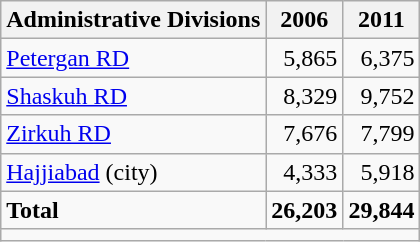<table class="wikitable">
<tr>
<th>Administrative Divisions</th>
<th>2006</th>
<th>2011</th>
</tr>
<tr>
<td><a href='#'>Petergan RD</a></td>
<td style="text-align: right;">5,865</td>
<td style="text-align: right;">6,375</td>
</tr>
<tr>
<td><a href='#'>Shaskuh RD</a></td>
<td style="text-align: right;">8,329</td>
<td style="text-align: right;">9,752</td>
</tr>
<tr>
<td><a href='#'>Zirkuh RD</a></td>
<td style="text-align: right;">7,676</td>
<td style="text-align: right;">7,799</td>
</tr>
<tr>
<td><a href='#'>Hajjiabad</a> (city)</td>
<td style="text-align: right;">4,333</td>
<td style="text-align: right;">5,918</td>
</tr>
<tr>
<td><strong>Total</strong></td>
<td style="text-align: right;"><strong>26,203</strong></td>
<td style="text-align: right;"><strong>29,844</strong></td>
</tr>
<tr>
<td colspan=3></td>
</tr>
</table>
